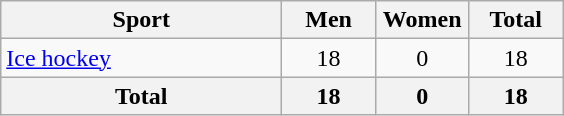<table class="wikitable sortable" style="text-align:center;">
<tr>
<th width=180>Sport</th>
<th width=55>Men</th>
<th width=55>Women</th>
<th width=55>Total</th>
</tr>
<tr>
<td align=left><a href='#'>Ice hockey</a></td>
<td>18</td>
<td>0</td>
<td>18</td>
</tr>
<tr>
<th>Total</th>
<th>18</th>
<th>0</th>
<th>18</th>
</tr>
</table>
